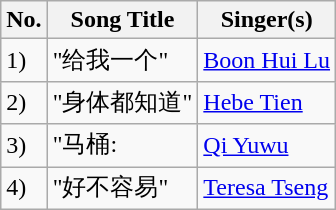<table class="wikitable">
<tr>
<th>No.</th>
<th>Song Title</th>
<th>Singer(s)</th>
</tr>
<tr>
<td>1)</td>
<td>"给我一个"</td>
<td><a href='#'>Boon Hui Lu</a></td>
</tr>
<tr>
<td>2)</td>
<td>"身体都知道"</td>
<td><a href='#'>Hebe Tien</a></td>
</tr>
<tr>
<td>3)</td>
<td>"马桶:</td>
<td><a href='#'>Qi Yuwu</a></td>
</tr>
<tr>
<td>4)</td>
<td>"好不容易"</td>
<td><a href='#'>Teresa Tseng</a></td>
</tr>
</table>
